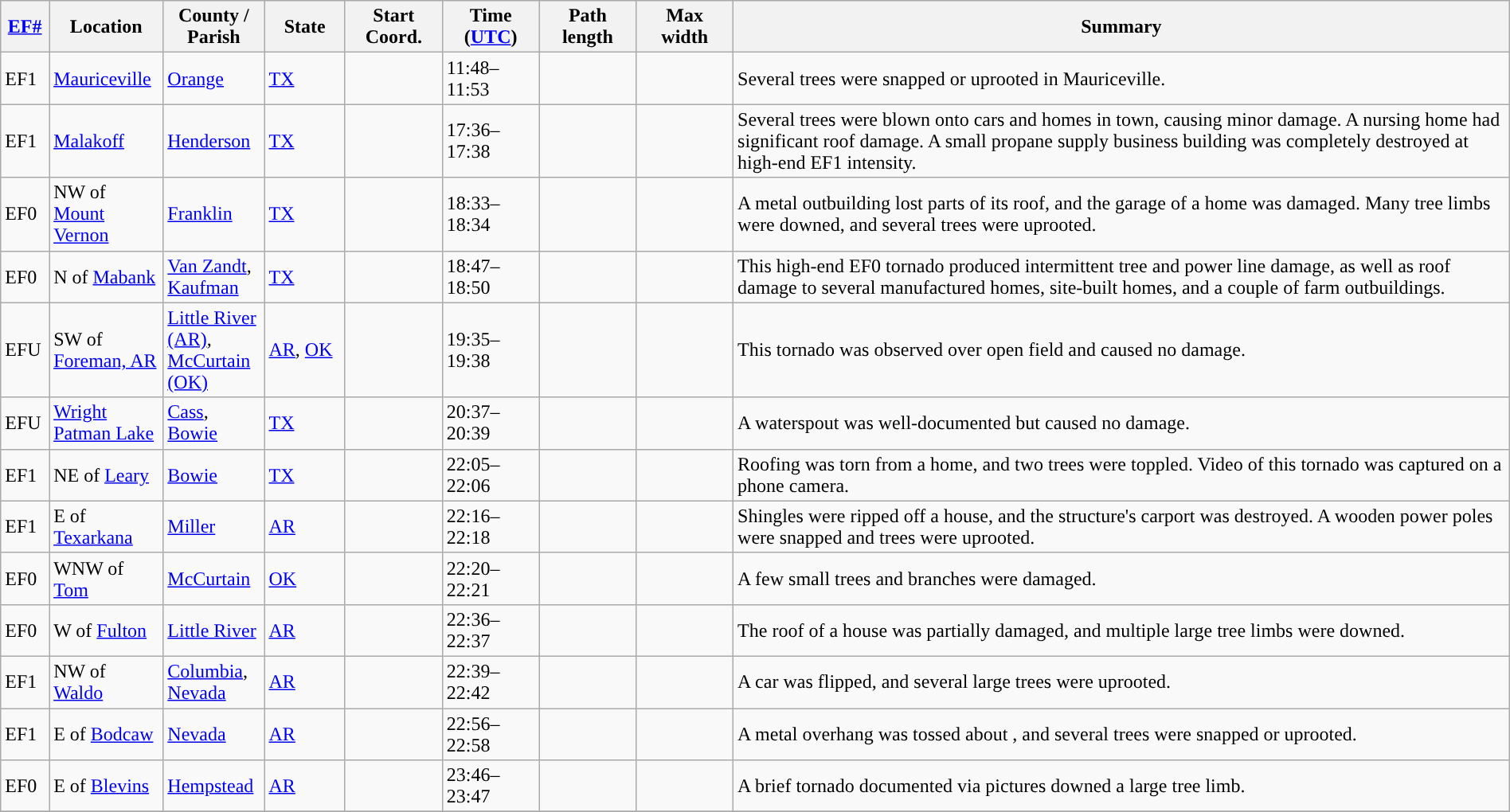<table class="wikitable sortable" style="width:100%;">
<tr>
<th scope="col"  style="width:3%; text-align:center;"><a href='#'>EF#</a></th>
<th scope="col"  style="width:7%; text-align:center;" class="unsortable">Location</th>
<th scope="col"  style="width:6%; text-align:center;" class="unsortable">County / Parish</th>
<th scope="col"  style="width:5%; text-align:center;">State</th>
<th scope="col"  style="width:6%; text-align:center;">Start Coord.</th>
<th scope="col"  style="width:6%; text-align:center;">Time (<a href='#'>UTC</a>)</th>
<th scope="col"  style="width:6%; text-align:center;">Path length</th>
<th scope="col"  style="width:6%; text-align:center;">Max width</th>
<th scope="col" class="unsortable" style="width:48%; text-align:center;">Summary</th>
</tr>
<tr>
<td>EF1</td>
<td><a href='#'>Mauriceville</a></td>
<td><a href='#'>Orange</a></td>
<td><a href='#'>TX</a></td>
<td></td>
<td>11:48–11:53</td>
<td></td>
<td></td>
<td>Several trees were snapped or uprooted in Mauriceville.</td>
</tr>
<tr>
<td>EF1 </td>
<td><a href='#'>Malakoff</a></td>
<td><a href='#'>Henderson</a></td>
<td><a href='#'>TX</a></td>
<td></td>
<td>17:36–17:38</td>
<td></td>
<td></td>
<td>Several trees were blown onto cars and homes in town, causing minor damage. A nursing home had significant roof damage. A small propane supply business building was completely destroyed at high-end EF1 intensity.</td>
</tr>
<tr>
<td>EF0</td>
<td>NW of <a href='#'>Mount Vernon</a></td>
<td><a href='#'>Franklin</a></td>
<td><a href='#'>TX</a></td>
<td></td>
<td>18:33–18:34</td>
<td></td>
<td></td>
<td>A metal outbuilding lost parts of its roof, and the garage of a home was damaged. Many tree limbs were downed, and several trees were uprooted.</td>
</tr>
<tr>
<td>EF0</td>
<td>N of <a href='#'>Mabank</a></td>
<td><a href='#'>Van Zandt</a>, <a href='#'>Kaufman</a></td>
<td><a href='#'>TX</a></td>
<td></td>
<td>18:47–18:50</td>
<td></td>
<td></td>
<td>This high-end EF0 tornado produced intermittent tree and power line damage, as well as roof damage to several manufactured homes, site-built homes, and a couple of farm outbuildings.</td>
</tr>
<tr>
<td>EFU</td>
<td>SW of <a href='#'>Foreman, AR</a></td>
<td><a href='#'>Little River (AR)</a>, <a href='#'>McCurtain (OK)</a></td>
<td><a href='#'>AR</a>, <a href='#'>OK</a></td>
<td></td>
<td>19:35–19:38</td>
<td></td>
<td></td>
<td>This tornado was observed over open field and caused no damage.</td>
</tr>
<tr>
<td>EFU</td>
<td><a href='#'>Wright Patman Lake</a></td>
<td><a href='#'>Cass</a>, <a href='#'>Bowie</a></td>
<td><a href='#'>TX</a></td>
<td></td>
<td>20:37–20:39</td>
<td></td>
<td></td>
<td>A waterspout was well-documented but caused no damage.</td>
</tr>
<tr>
<td>EF1</td>
<td>NE of <a href='#'>Leary</a></td>
<td><a href='#'>Bowie</a></td>
<td><a href='#'>TX</a></td>
<td></td>
<td>22:05–22:06</td>
<td></td>
<td></td>
<td>Roofing was torn from a home, and two trees were toppled. Video of this tornado was captured on a phone camera.</td>
</tr>
<tr>
<td>EF1</td>
<td>E of <a href='#'>Texarkana</a></td>
<td><a href='#'>Miller</a></td>
<td><a href='#'>AR</a></td>
<td></td>
<td>22:16–22:18</td>
<td></td>
<td></td>
<td>Shingles were ripped off a house, and the structure's carport was destroyed. A wooden power poles were snapped and trees were uprooted.</td>
</tr>
<tr>
<td>EF0</td>
<td>WNW of <a href='#'>Tom</a></td>
<td><a href='#'>McCurtain</a></td>
<td><a href='#'>OK</a></td>
<td></td>
<td>22:20–22:21</td>
<td></td>
<td></td>
<td>A few small trees and branches were damaged.</td>
</tr>
<tr>
<td>EF0</td>
<td>W of <a href='#'>Fulton</a></td>
<td><a href='#'>Little River</a></td>
<td><a href='#'>AR</a></td>
<td></td>
<td>22:36–22:37</td>
<td></td>
<td></td>
<td>The roof of a house was partially damaged, and multiple large tree limbs were downed.</td>
</tr>
<tr>
<td>EF1</td>
<td>NW of <a href='#'>Waldo</a></td>
<td><a href='#'>Columbia</a>, <a href='#'>Nevada</a></td>
<td><a href='#'>AR</a></td>
<td></td>
<td>22:39–22:42</td>
<td></td>
<td></td>
<td>A car was flipped, and several large trees were uprooted.</td>
</tr>
<tr>
<td>EF1</td>
<td>E of <a href='#'>Bodcaw</a></td>
<td><a href='#'>Nevada</a></td>
<td><a href='#'>AR</a></td>
<td></td>
<td>22:56–22:58</td>
<td></td>
<td></td>
<td>A metal overhang was tossed about , and several trees were snapped or uprooted.</td>
</tr>
<tr>
<td>EF0</td>
<td>E of <a href='#'>Blevins</a></td>
<td><a href='#'>Hempstead</a></td>
<td><a href='#'>AR</a></td>
<td></td>
<td>23:46–23:47</td>
<td></td>
<td></td>
<td>A brief tornado documented via pictures downed a large tree limb.</td>
</tr>
<tr>
</tr>
</table>
